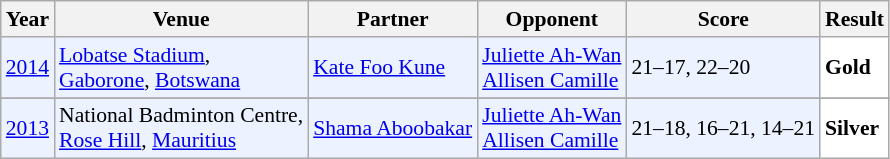<table class="sortable wikitable" style="font-size: 90%;">
<tr>
<th>Year</th>
<th>Venue</th>
<th>Partner</th>
<th>Opponent</th>
<th>Score</th>
<th>Result</th>
</tr>
<tr style="background:#ECF2FF">
<td align="center"><a href='#'>2014</a></td>
<td align="left"><a href='#'>Lobatse Stadium</a>,<br><a href='#'>Gaborone</a>, <a href='#'>Botswana</a></td>
<td align="left"> <a href='#'>Kate Foo Kune</a></td>
<td align="left"> <a href='#'>Juliette Ah-Wan</a><br> <a href='#'>Allisen Camille</a></td>
<td align="left">21–17, 22–20</td>
<td style="text-align:left; background:white"> <strong>Gold</strong></td>
</tr>
<tr>
</tr>
<tr style="background:#ECF2FF">
<td align="center"><a href='#'>2013</a></td>
<td align="left">National Badminton Centre,<br><a href='#'>Rose Hill</a>, <a href='#'>Mauritius</a></td>
<td align="left"> <a href='#'>Shama Aboobakar</a></td>
<td align="left"> <a href='#'>Juliette Ah-Wan</a><br> <a href='#'>Allisen Camille</a></td>
<td align="left">21–18, 16–21, 14–21</td>
<td style="text-align:left; background:white"> <strong>Silver</strong></td>
</tr>
</table>
